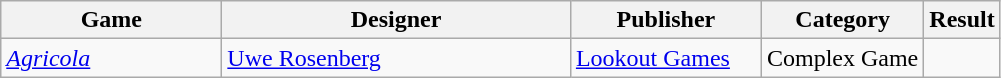<table class="wikitable">
<tr>
<th style="width:140px;">Game</th>
<th style="width:225px;">Designer</th>
<th style="width:120px;">Publisher</th>
<th>Category</th>
<th>Result</th>
</tr>
<tr>
<td><a href='#'><em>Agricola</em></a></td>
<td><a href='#'>Uwe Rosenberg</a></td>
<td><a href='#'>Lookout Games</a></td>
<td>Complex Game</td>
<td></td>
</tr>
</table>
